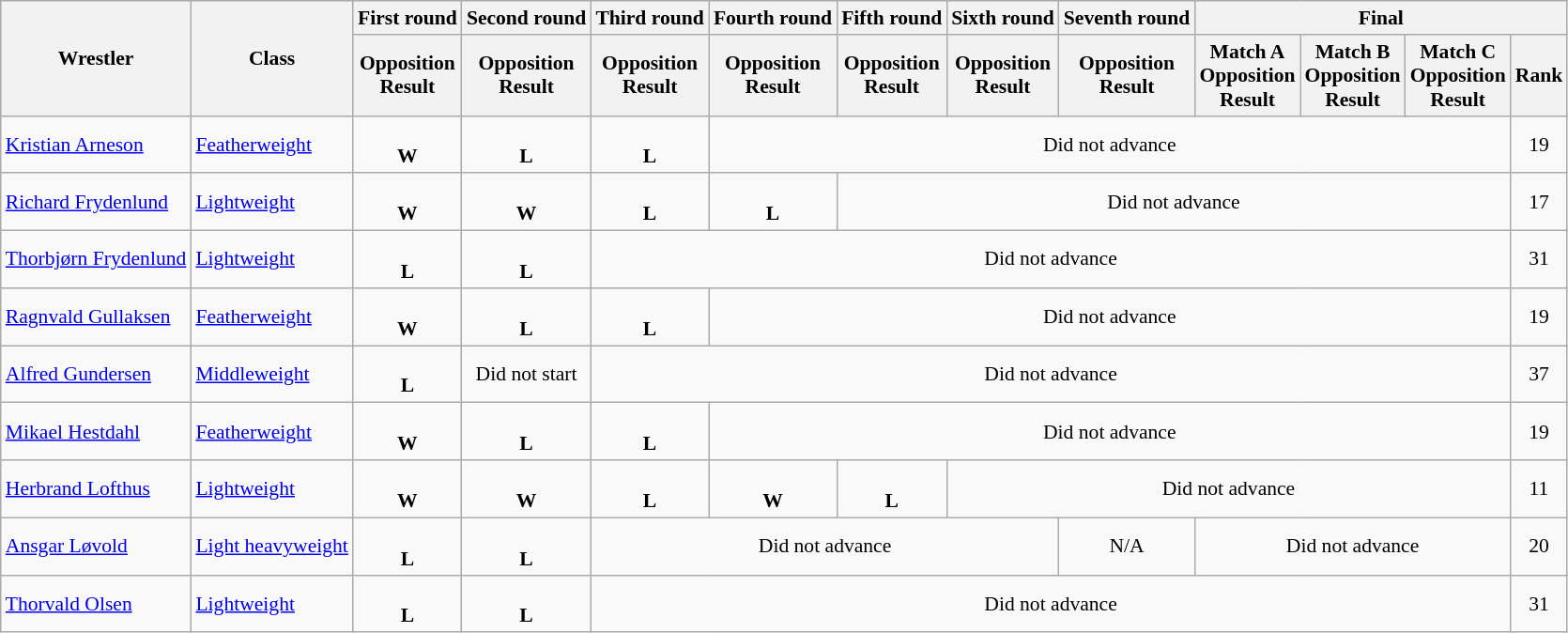<table class=wikitable style="font-size:90%">
<tr>
<th rowspan="2">Wrestler</th>
<th rowspan="2">Class</th>
<th>First round</th>
<th>Second round</th>
<th>Third round</th>
<th>Fourth round</th>
<th>Fifth round</th>
<th>Sixth round</th>
<th>Seventh round</th>
<th colspan="4">Final</th>
</tr>
<tr>
<th>Opposition<br>Result</th>
<th>Opposition<br>Result</th>
<th>Opposition<br>Result</th>
<th>Opposition<br>Result</th>
<th>Opposition<br>Result</th>
<th>Opposition<br>Result</th>
<th>Opposition<br>Result</th>
<th>Match A<br>Opposition<br>Result</th>
<th>Match B<br>Opposition<br>Result</th>
<th>Match C<br>Opposition<br>Result</th>
<th>Rank</th>
</tr>
<tr>
<td><a href='#'>Kristian Arneson</a></td>
<td><a href='#'>Featherweight</a></td>
<td align=center> <br> <strong>W</strong></td>
<td align=center> <br> <strong>L</strong></td>
<td align=center> <br> <strong>L</strong></td>
<td align=center colspan=7>Did not advance</td>
<td align=center>19</td>
</tr>
<tr>
<td><a href='#'>Richard Frydenlund</a></td>
<td><a href='#'>Lightweight</a></td>
<td align=center> <br> <strong>W</strong></td>
<td align=center> <br> <strong>W</strong></td>
<td align=center> <br> <strong>L</strong></td>
<td align=center> <br> <strong>L</strong></td>
<td align=center colspan=6>Did not advance</td>
<td align=center>17</td>
</tr>
<tr>
<td><a href='#'>Thorbjørn Frydenlund</a></td>
<td><a href='#'>Lightweight</a></td>
<td align=center> <br> <strong>L</strong></td>
<td align=center> <br> <strong>L</strong></td>
<td align=center colspan=8>Did not advance</td>
<td align=center>31</td>
</tr>
<tr>
<td><a href='#'>Ragnvald Gullaksen</a></td>
<td><a href='#'>Featherweight</a></td>
<td align=center> <br> <strong>W</strong></td>
<td align=center> <br> <strong>L</strong></td>
<td align=center> <br> <strong>L</strong></td>
<td align=center colspan=7>Did not advance</td>
<td align=center>19</td>
</tr>
<tr>
<td><a href='#'>Alfred Gundersen</a></td>
<td><a href='#'>Middleweight</a></td>
<td align=center> <br> <strong>L</strong></td>
<td align=center>Did not start</td>
<td align=center colspan=8>Did not advance</td>
<td align=center>37</td>
</tr>
<tr>
<td><a href='#'>Mikael Hestdahl</a></td>
<td><a href='#'>Featherweight</a></td>
<td align=center> <br> <strong>W</strong></td>
<td align=center> <br> <strong>L</strong></td>
<td align=center> <br> <strong>L</strong></td>
<td align=center colspan=7>Did not advance</td>
<td align=center>19</td>
</tr>
<tr>
<td><a href='#'>Herbrand Lofthus</a></td>
<td><a href='#'>Lightweight</a></td>
<td align=center> <br> <strong>W</strong></td>
<td align=center> <br> <strong>W</strong></td>
<td align=center> <br> <strong>L</strong></td>
<td align=center> <br> <strong>W</strong></td>
<td align=center> <br> <strong>L</strong></td>
<td align=center colspan=5>Did not advance</td>
<td align=center>11</td>
</tr>
<tr>
<td><a href='#'>Ansgar Løvold</a></td>
<td><a href='#'>Light heavyweight</a></td>
<td align=center> <br> <strong>L</strong></td>
<td align=center> <br> <strong>L</strong></td>
<td align=center colspan=4>Did not advance</td>
<td align=center>N/A</td>
<td align=center colspan=3>Did not advance</td>
<td align=center>20</td>
</tr>
<tr>
<td><a href='#'>Thorvald Olsen</a></td>
<td><a href='#'>Lightweight</a></td>
<td align=center> <br> <strong>L</strong></td>
<td align=center> <br> <strong>L</strong></td>
<td align=center colspan=8>Did not advance</td>
<td align=center>31</td>
</tr>
</table>
